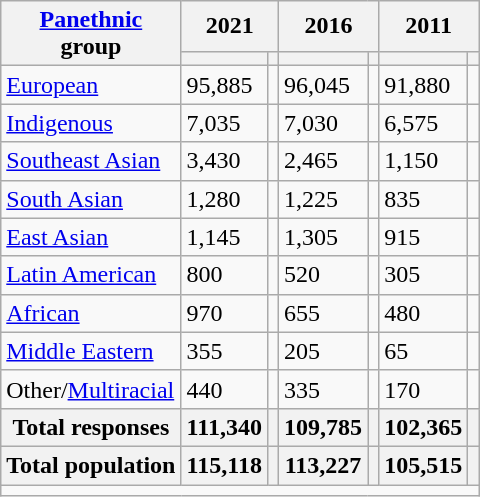<table class="wikitable collapsible sortable">
<tr>
<th rowspan="2"><a href='#'>Panethnic</a><br>group</th>
<th colspan="2">2021</th>
<th colspan="2">2016</th>
<th colspan="2">2011</th>
</tr>
<tr>
<th><a href='#'></a></th>
<th></th>
<th></th>
<th></th>
<th></th>
<th></th>
</tr>
<tr>
<td><a href='#'>European</a></td>
<td>95,885</td>
<td></td>
<td>96,045</td>
<td></td>
<td>91,880</td>
<td></td>
</tr>
<tr>
<td><a href='#'>Indigenous</a></td>
<td>7,035</td>
<td></td>
<td>7,030</td>
<td></td>
<td>6,575</td>
<td></td>
</tr>
<tr>
<td><a href='#'>Southeast Asian</a></td>
<td>3,430</td>
<td></td>
<td>2,465</td>
<td></td>
<td>1,150</td>
<td></td>
</tr>
<tr>
<td><a href='#'>South Asian</a></td>
<td>1,280</td>
<td></td>
<td>1,225</td>
<td></td>
<td>835</td>
<td></td>
</tr>
<tr>
<td><a href='#'>East Asian</a></td>
<td>1,145</td>
<td></td>
<td>1,305</td>
<td></td>
<td>915</td>
<td></td>
</tr>
<tr>
<td><a href='#'>Latin American</a></td>
<td>800</td>
<td></td>
<td>520</td>
<td></td>
<td>305</td>
<td></td>
</tr>
<tr>
<td><a href='#'>African</a></td>
<td>970</td>
<td></td>
<td>655</td>
<td></td>
<td>480</td>
<td></td>
</tr>
<tr>
<td><a href='#'>Middle Eastern</a></td>
<td>355</td>
<td></td>
<td>205</td>
<td></td>
<td>65</td>
<td></td>
</tr>
<tr>
<td>Other/<a href='#'>Multiracial</a></td>
<td>440</td>
<td></td>
<td>335</td>
<td></td>
<td>170</td>
<td></td>
</tr>
<tr>
<th>Total responses</th>
<th>111,340</th>
<th></th>
<th>109,785</th>
<th></th>
<th>102,365</th>
<th></th>
</tr>
<tr>
<th>Total population</th>
<th>115,118</th>
<th></th>
<th>113,227</th>
<th></th>
<th>105,515</th>
<th></th>
</tr>
<tr class="sortbottom">
<td colspan="15"></td>
</tr>
</table>
